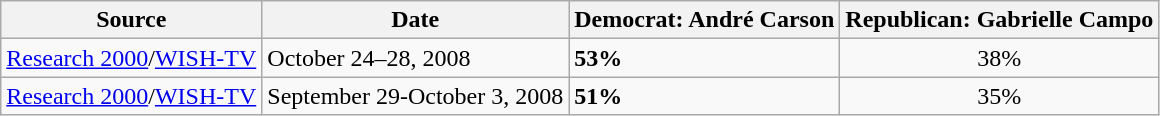<table class="wikitable">
<tr>
<th>Source</th>
<th>Date</th>
<th>Democrat: André Carson</th>
<th>Republican: Gabrielle Campo</th>
</tr>
<tr>
<td><a href='#'>Research 2000</a>/<a href='#'>WISH-TV</a></td>
<td>October 24–28, 2008</td>
<td><strong>53%</strong></td>
<td align=center>38%</td>
</tr>
<tr>
<td><a href='#'>Research 2000</a>/<a href='#'>WISH-TV</a></td>
<td>September 29-October 3, 2008</td>
<td><strong>51%</strong></td>
<td align=center>35%</td>
</tr>
</table>
